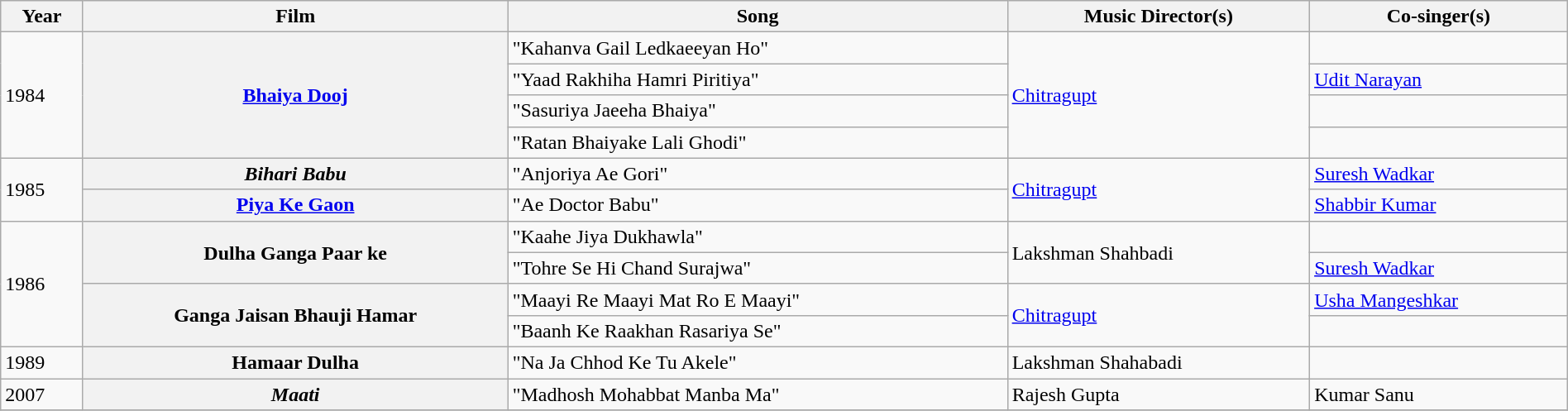<table class="wikitable sortable" style="width:100%;">
<tr>
<th>Year</th>
<th>Film</th>
<th>Song</th>
<th>Music Director(s)</th>
<th>Co-singer(s)</th>
</tr>
<tr>
<td rowspan="4">1984</td>
<th rowspan="4"><a href='#'>Bhaiya Dooj</a></th>
<td>"Kahanva Gail Ledkaeeyan Ho"</td>
<td rowspan="4"><a href='#'>Chitragupt</a></td>
<td></td>
</tr>
<tr>
<td>"Yaad Rakhiha Hamri Piritiya"</td>
<td><a href='#'>Udit Narayan</a></td>
</tr>
<tr>
<td>"Sasuriya Jaeeha Bhaiya"</td>
<td></td>
</tr>
<tr>
<td>"Ratan Bhaiyake Lali Ghodi"</td>
<td></td>
</tr>
<tr>
<td rowspan="2">1985</td>
<th><strong><em>Bihari Babu</em></strong></th>
<td>"Anjoriya Ae Gori"</td>
<td rowspan="2"><a href='#'>Chitragupt</a></td>
<td><a href='#'>Suresh Wadkar</a></td>
</tr>
<tr>
<th><a href='#'>Piya Ke Gaon</a></th>
<td>"Ae Doctor Babu"</td>
<td><a href='#'>Shabbir Kumar</a></td>
</tr>
<tr>
<td rowspan="4">1986</td>
<th rowspan="2">Dulha Ganga Paar ke</th>
<td>"Kaahe Jiya Dukhawla"</td>
<td rowspan="2">Lakshman Shahbadi</td>
<td></td>
</tr>
<tr>
<td>"Tohre Se Hi Chand Surajwa"</td>
<td><a href='#'>Suresh Wadkar</a></td>
</tr>
<tr>
<th rowspan="2">Ganga Jaisan Bhauji Hamar</th>
<td>"Maayi Re Maayi Mat Ro E Maayi"</td>
<td rowspan="2"><a href='#'>Chitragupt</a></td>
<td><a href='#'>Usha Mangeshkar</a></td>
</tr>
<tr>
<td>"Baanh Ke Raakhan Rasariya Se"</td>
<td></td>
</tr>
<tr>
<td>1989</td>
<th>Hamaar Dulha</th>
<td>"Na Ja Chhod Ke Tu Akele"</td>
<td>Lakshman Shahabadi</td>
<td></td>
</tr>
<tr>
<td>2007</td>
<th><em>Maati</em></th>
<td>"Madhosh Mohabbat Manba Ma"</td>
<td>Rajesh Gupta</td>
<td>Kumar Sanu</td>
</tr>
<tr>
</tr>
</table>
